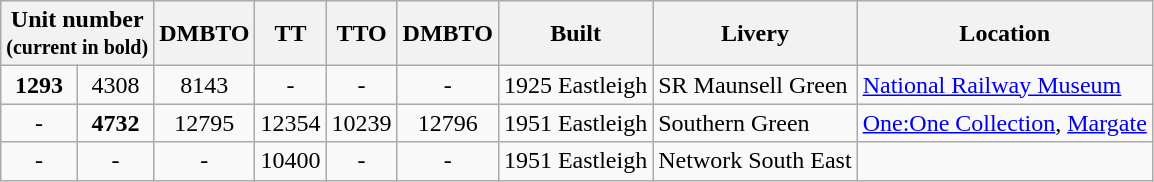<table class="wikitable">
<tr>
<th colspan=2>Unit number <br><small>(current in bold)</small></th>
<th>DMBTO</th>
<th>TT</th>
<th>TTO</th>
<th>DMBTO</th>
<th>Built</th>
<th>Livery</th>
<th>Location</th>
</tr>
<tr>
<td align=center><strong>1293</strong></td>
<td align=center>4308</td>
<td align=center>8143</td>
<td align=center>-</td>
<td align=center>-</td>
<td align=center>-</td>
<td>1925 Eastleigh</td>
<td>SR Maunsell Green</td>
<td><a href='#'>National Railway Museum</a></td>
</tr>
<tr>
<td align=center>-</td>
<td align=center><strong>4732</strong></td>
<td align=center>12795</td>
<td align=center>12354</td>
<td align=center>10239</td>
<td align=center>12796</td>
<td>1951 Eastleigh</td>
<td>Southern Green</td>
<td><a href='#'>One:One Collection</a>, <a href='#'>Margate</a></td>
</tr>
<tr>
<td align=center>-</td>
<td align=center>-</td>
<td align=center>-</td>
<td align=center>10400</td>
<td align=center>-</td>
<td align=center>-</td>
<td>1951 Eastleigh</td>
<td>Network South East</td>
<td></td>
</tr>
</table>
